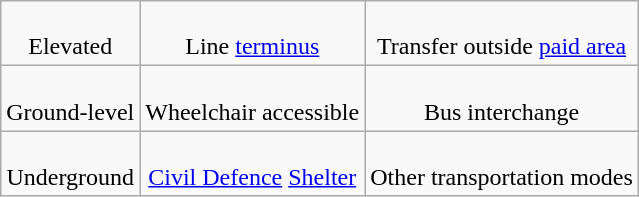<table class="wikitable" style="text-align:center;">
<tr>
<td><br>Elevated</td>
<td> <br>Line <a href='#'>terminus</a></td>
<td><br>Transfer outside <a href='#'>paid area</a></td>
</tr>
<tr>
<td><br>Ground-level</td>
<td style='border-style: none none none none;'><br>Wheelchair accessible</td>
<td><br>Bus interchange</td>
</tr>
<tr>
<td><br>Underground</td>
<td><br><a href='#'>Civil Defence</a> <a href='#'>Shelter</a></td>
<td>     <br>Other transportation modes</td>
</tr>
</table>
